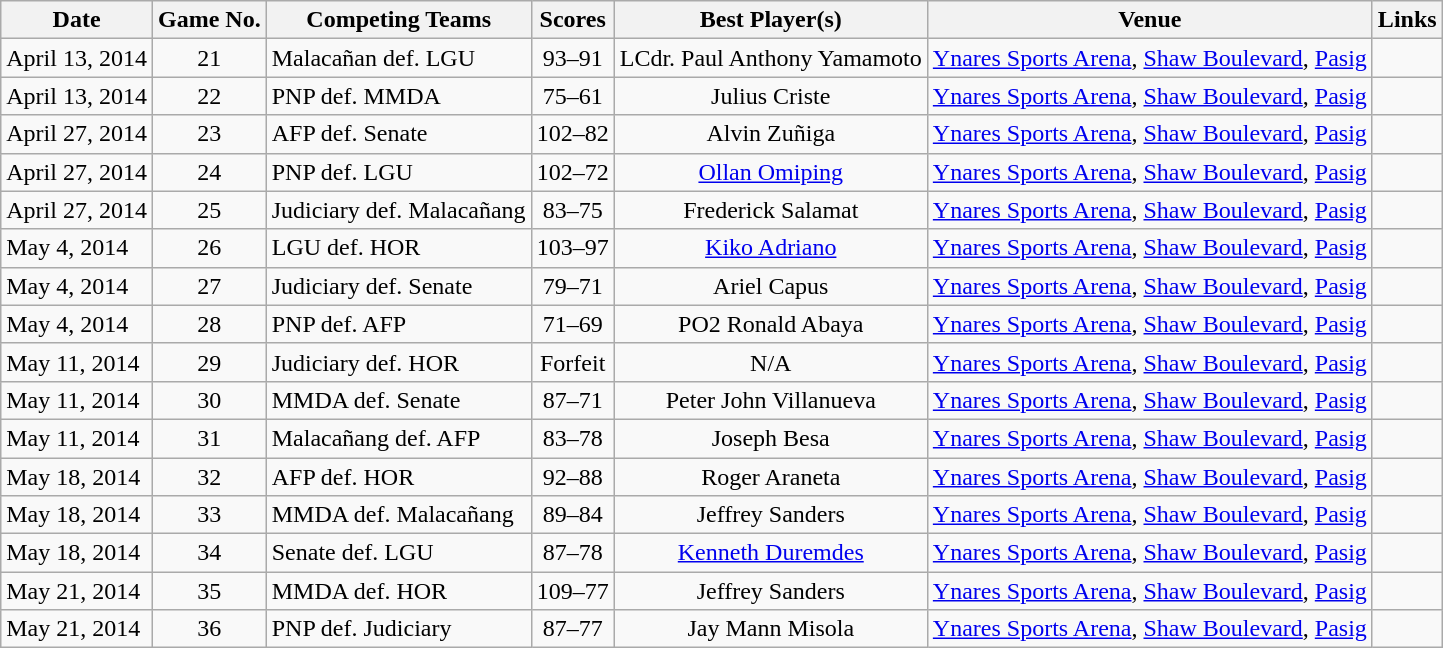<table class="wikitable sortable" border="1">
<tr>
<th>Date</th>
<th>Game No.</th>
<th>Competing Teams</th>
<th>Scores</th>
<th>Best Player(s)</th>
<th>Venue</th>
<th>Links</th>
</tr>
<tr>
<td>April 13, 2014</td>
<td style="text-align:center;">21</td>
<td>Malacañan def. LGU</td>
<td style="text-align:center;">93–91</td>
<td style="text-align:center;">LCdr. Paul Anthony Yamamoto</td>
<td><a href='#'>Ynares Sports Arena</a>, <a href='#'>Shaw Boulevard</a>, <a href='#'>Pasig</a></td>
<td></td>
</tr>
<tr>
<td>April 13, 2014</td>
<td style="text-align:center;">22</td>
<td>PNP def. MMDA</td>
<td style="text-align:center;">75–61</td>
<td style="text-align:center;">Julius Criste</td>
<td><a href='#'>Ynares Sports Arena</a>, <a href='#'>Shaw Boulevard</a>, <a href='#'>Pasig</a></td>
<td></td>
</tr>
<tr>
<td>April 27, 2014</td>
<td style="text-align:center;">23</td>
<td>AFP def. Senate</td>
<td style="text-align:center;">102–82</td>
<td style="text-align:center;">Alvin Zuñiga</td>
<td><a href='#'>Ynares Sports Arena</a>, <a href='#'>Shaw Boulevard</a>, <a href='#'>Pasig</a></td>
<td></td>
</tr>
<tr>
<td>April 27, 2014</td>
<td style="text-align:center;">24</td>
<td>PNP def. LGU</td>
<td style="text-align:center;">102–72</td>
<td style="text-align:center;"><a href='#'>Ollan Omiping</a></td>
<td><a href='#'>Ynares Sports Arena</a>, <a href='#'>Shaw Boulevard</a>, <a href='#'>Pasig</a></td>
<td></td>
</tr>
<tr>
<td>April 27, 2014</td>
<td style="text-align:center;">25</td>
<td>Judiciary def. Malacañang</td>
<td style="text-align:center;">83–75</td>
<td style="text-align:center;">Frederick Salamat</td>
<td><a href='#'>Ynares Sports Arena</a>, <a href='#'>Shaw Boulevard</a>, <a href='#'>Pasig</a></td>
<td></td>
</tr>
<tr>
<td>May 4, 2014</td>
<td style="text-align:center;">26 </td>
<td>LGU def. HOR</td>
<td style="text-align:center;">103–97</td>
<td style="text-align:center;"><a href='#'>Kiko Adriano</a></td>
<td><a href='#'>Ynares Sports Arena</a>, <a href='#'>Shaw Boulevard</a>, <a href='#'>Pasig</a></td>
<td></td>
</tr>
<tr>
<td>May 4, 2014</td>
<td style="text-align:center;">27 </td>
<td>Judiciary def. Senate</td>
<td style="text-align:center;">79–71</td>
<td style="text-align:center;">Ariel Capus</td>
<td><a href='#'>Ynares Sports Arena</a>, <a href='#'>Shaw Boulevard</a>, <a href='#'>Pasig</a></td>
<td></td>
</tr>
<tr>
<td>May 4, 2014</td>
<td style="text-align:center;">28 </td>
<td>PNP def. AFP</td>
<td style="text-align:center;">71–69</td>
<td style="text-align:center;">PO2 Ronald Abaya</td>
<td><a href='#'>Ynares Sports Arena</a>, <a href='#'>Shaw Boulevard</a>, <a href='#'>Pasig</a></td>
<td></td>
</tr>
<tr>
<td>May 11, 2014</td>
<td style="text-align:center;">29 </td>
<td>Judiciary def. HOR</td>
<td style="text-align:center;">Forfeit</td>
<td style="text-align:center;">N/A</td>
<td><a href='#'>Ynares Sports Arena</a>, <a href='#'>Shaw Boulevard</a>, <a href='#'>Pasig</a></td>
<td></td>
</tr>
<tr>
<td>May 11, 2014</td>
<td style="text-align:center;">30 </td>
<td>MMDA def. Senate</td>
<td style="text-align:center;">87–71</td>
<td style="text-align:center;">Peter John Villanueva</td>
<td><a href='#'>Ynares Sports Arena</a>, <a href='#'>Shaw Boulevard</a>, <a href='#'>Pasig</a></td>
<td></td>
</tr>
<tr>
<td>May 11, 2014</td>
<td style="text-align:center;">31</td>
<td>Malacañang def. AFP</td>
<td style="text-align:center;">83–78</td>
<td style="text-align:center;">Joseph Besa</td>
<td><a href='#'>Ynares Sports Arena</a>, <a href='#'>Shaw Boulevard</a>, <a href='#'>Pasig</a></td>
<td></td>
</tr>
<tr>
<td>May 18, 2014</td>
<td style="text-align:center;">32</td>
<td>AFP def. HOR</td>
<td style="text-align:center;">92–88</td>
<td style="text-align:center;">Roger Araneta</td>
<td><a href='#'>Ynares Sports Arena</a>, <a href='#'>Shaw Boulevard</a>, <a href='#'>Pasig</a></td>
<td></td>
</tr>
<tr>
<td>May 18, 2014</td>
<td style="text-align:center;">33</td>
<td>MMDA def. Malacañang</td>
<td style="text-align:center;">89–84</td>
<td style="text-align:center;">Jeffrey Sanders</td>
<td><a href='#'>Ynares Sports Arena</a>, <a href='#'>Shaw Boulevard</a>, <a href='#'>Pasig</a></td>
<td></td>
</tr>
<tr>
<td>May 18, 2014</td>
<td style="text-align:center;">34</td>
<td>Senate def. LGU</td>
<td style="text-align:center;">87–78</td>
<td style="text-align:center;"><a href='#'>Kenneth Duremdes</a></td>
<td><a href='#'>Ynares Sports Arena</a>, <a href='#'>Shaw Boulevard</a>, <a href='#'>Pasig</a></td>
<td></td>
</tr>
<tr>
<td>May 21, 2014</td>
<td style="text-align:center;">35</td>
<td>MMDA def. HOR</td>
<td style="text-align:center;">109–77</td>
<td style="text-align:center;">Jeffrey Sanders</td>
<td><a href='#'>Ynares Sports Arena</a>, <a href='#'>Shaw Boulevard</a>, <a href='#'>Pasig</a></td>
<td></td>
</tr>
<tr>
<td>May 21, 2014</td>
<td style="text-align:center;">36</td>
<td>PNP def. Judiciary</td>
<td style="text-align:center;">87–77</td>
<td style="text-align:center;">Jay Mann Misola</td>
<td><a href='#'>Ynares Sports Arena</a>, <a href='#'>Shaw Boulevard</a>, <a href='#'>Pasig</a></td>
<td></td>
</tr>
</table>
